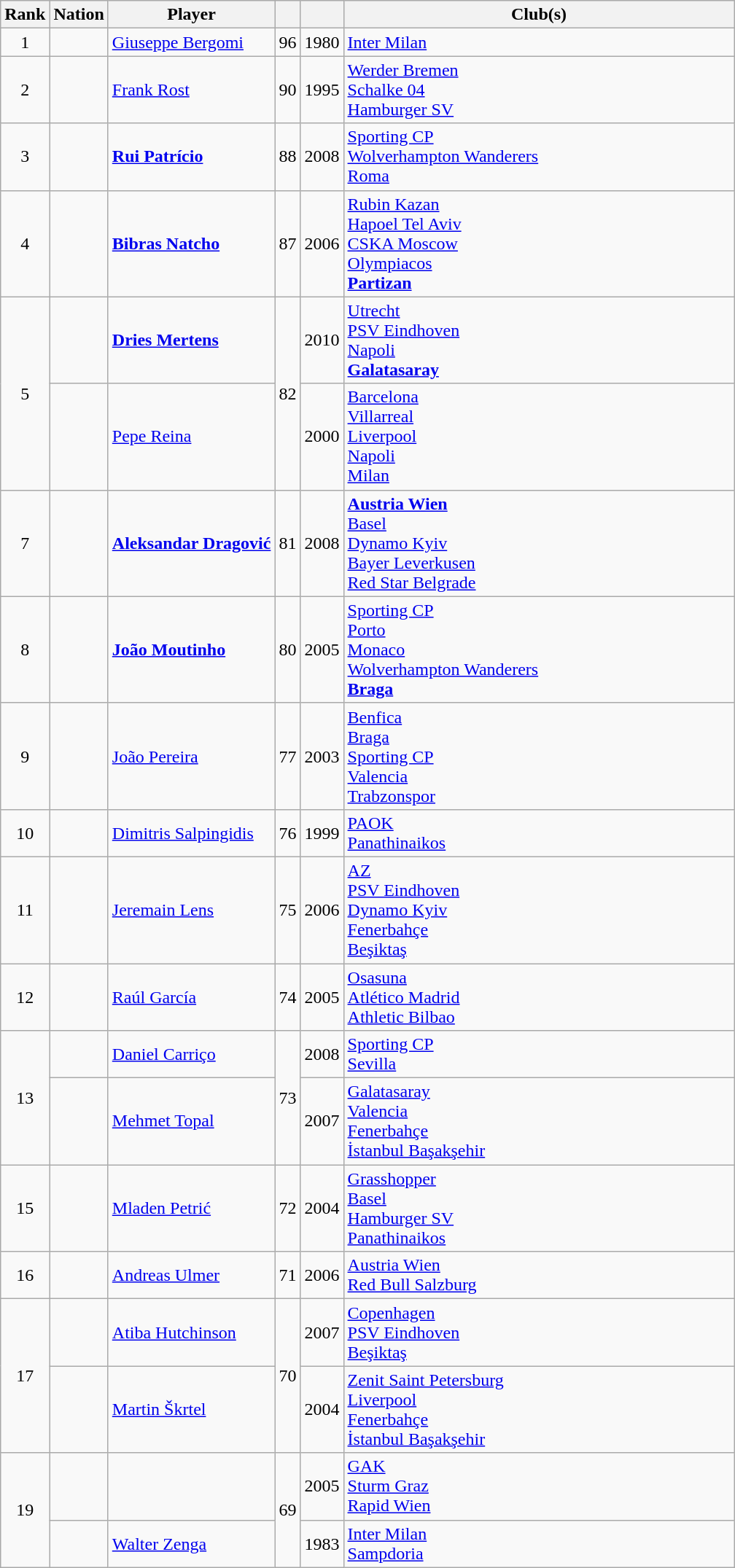<table class="wikitable">
<tr>
<th>Rank</th>
<th>Nation</th>
<th>Player</th>
<th></th>
<th></th>
<th width=350>Club(s)</th>
</tr>
<tr>
<td align=center>1</td>
<td align=left></td>
<td><a href='#'>Giuseppe Bergomi</a></td>
<td align=center>96</td>
<td align=center>1980</td>
<td><a href='#'>Inter Milan</a></td>
</tr>
<tr>
<td align=center>2</td>
<td align=left></td>
<td><a href='#'>Frank Rost</a></td>
<td align=center>90</td>
<td align=center>1995</td>
<td><a href='#'>Werder Bremen</a><br><a href='#'>Schalke 04</a><br><a href='#'>Hamburger SV</a></td>
</tr>
<tr>
<td align=center>3</td>
<td align=left></td>
<td><strong><a href='#'>Rui Patrício</a></strong></td>
<td align=center>88</td>
<td align=center>2008</td>
<td><a href='#'>Sporting CP</a><br><a href='#'>Wolverhampton Wanderers</a><br><a href='#'>Roma</a></td>
</tr>
<tr>
<td align=center>4</td>
<td align=left></td>
<td><strong><a href='#'>Bibras Natcho</a></strong></td>
<td align=center>87</td>
<td align=center>2006</td>
<td><a href='#'>Rubin Kazan</a><br><a href='#'>Hapoel Tel Aviv</a><br><a href='#'>CSKA Moscow</a><br><a href='#'>Olympiacos</a><br><strong><a href='#'>Partizan</a></strong></td>
</tr>
<tr>
<td align=center rowspan=2>5</td>
<td align=left></td>
<td><strong><a href='#'>Dries Mertens</a></strong></td>
<td align=center rowspan=2>82</td>
<td align=center>2010</td>
<td><a href='#'>Utrecht</a><br><a href='#'>PSV Eindhoven</a><br><a href='#'>Napoli</a><br><strong><a href='#'>Galatasaray</a></strong></td>
</tr>
<tr>
<td align=left></td>
<td><a href='#'>Pepe Reina</a></td>
<td align=center>2000</td>
<td><a href='#'>Barcelona</a><br><a href='#'>Villarreal</a><br><a href='#'>Liverpool</a><br><a href='#'>Napoli</a><br><a href='#'>Milan</a></td>
</tr>
<tr>
<td align=center>7</td>
<td align=left></td>
<td><strong><a href='#'>Aleksandar Dragović</a></strong></td>
<td align=center>81</td>
<td align=center>2008</td>
<td><strong><a href='#'>Austria Wien</a></strong><br><a href='#'>Basel</a><br><a href='#'>Dynamo Kyiv</a><br><a href='#'>Bayer Leverkusen</a><br><a href='#'>Red Star Belgrade</a></td>
</tr>
<tr>
<td align=center>8</td>
<td align=left></td>
<td align=left><strong><a href='#'>João Moutinho</a></strong></td>
<td align=center>80</td>
<td align=center>2005</td>
<td><a href='#'>Sporting CP</a><br><a href='#'>Porto</a><br><a href='#'>Monaco</a><br><a href='#'>Wolverhampton Wanderers</a><br><strong><a href='#'>Braga</a></strong></td>
</tr>
<tr>
<td align=center>9</td>
<td align=left></td>
<td><a href='#'>João Pereira</a></td>
<td align=center>77</td>
<td align=center>2003</td>
<td><a href='#'>Benfica</a><br><a href='#'>Braga</a><br><a href='#'>Sporting CP</a><br><a href='#'>Valencia</a><br><a href='#'>Trabzonspor</a></td>
</tr>
<tr>
<td align=center>10</td>
<td align=left></td>
<td><a href='#'>Dimitris Salpingidis</a></td>
<td align=center>76</td>
<td align=center>1999</td>
<td><a href='#'>PAOK</a><br><a href='#'>Panathinaikos</a></td>
</tr>
<tr>
<td align=center>11</td>
<td align=left></td>
<td><a href='#'>Jeremain Lens</a></td>
<td align=center>75</td>
<td align=center>2006</td>
<td><a href='#'>AZ</a><br><a href='#'>PSV Eindhoven</a><br><a href='#'>Dynamo Kyiv</a><br><a href='#'>Fenerbahçe</a><br><a href='#'>Beşiktaş</a></td>
</tr>
<tr>
<td align=center>12</td>
<td align=left></td>
<td><a href='#'>Raúl García</a></td>
<td align=center>74</td>
<td align=center>2005</td>
<td><a href='#'>Osasuna</a><br><a href='#'>Atlético Madrid</a><br><a href='#'>Athletic Bilbao</a></td>
</tr>
<tr>
<td align=center rowspan=2>13</td>
<td align=left></td>
<td><a href='#'>Daniel Carriço</a></td>
<td align=center rowspan=2>73</td>
<td align=center>2008</td>
<td><a href='#'>Sporting CP</a><br><a href='#'>Sevilla</a></td>
</tr>
<tr>
<td align=left></td>
<td><a href='#'>Mehmet Topal</a></td>
<td align=center>2007</td>
<td><a href='#'>Galatasaray</a><br><a href='#'>Valencia</a><br><a href='#'>Fenerbahçe</a><br><a href='#'>İstanbul Başakşehir</a></td>
</tr>
<tr>
<td align=center>15</td>
<td align=left></td>
<td><a href='#'>Mladen Petrić</a></td>
<td align=center>72</td>
<td align=center>2004</td>
<td><a href='#'>Grasshopper</a><br><a href='#'>Basel</a><br><a href='#'>Hamburger SV</a><br><a href='#'>Panathinaikos</a></td>
</tr>
<tr>
<td align=center>16</td>
<td align=left></td>
<td><a href='#'>Andreas Ulmer</a></td>
<td align=center>71</td>
<td align=center>2006</td>
<td><a href='#'>Austria Wien</a><br><a href='#'>Red Bull Salzburg</a></td>
</tr>
<tr>
<td align=center rowspan=2>17</td>
<td align=left></td>
<td><a href='#'>Atiba Hutchinson</a></td>
<td align=center rowspan=2>70</td>
<td align=center>2007</td>
<td><a href='#'>Copenhagen</a><br><a href='#'>PSV Eindhoven</a><br><a href='#'>Beşiktaş</a></td>
</tr>
<tr>
<td align=left></td>
<td><a href='#'>Martin Škrtel</a></td>
<td align=center>2004</td>
<td><a href='#'>Zenit Saint Petersburg</a><br><a href='#'>Liverpool</a><br><a href='#'>Fenerbahçe</a><br><a href='#'>İstanbul Başakşehir</a></td>
</tr>
<tr>
<td rowspan=2 align=center>19</td>
<td align=left></td>
<td></td>
<td rowspan=2 align=center>69</td>
<td align=center>2005</td>
<td><a href='#'>GAK</a><br><a href='#'>Sturm Graz</a><br><a href='#'>Rapid Wien</a></td>
</tr>
<tr>
<td align=left></td>
<td><a href='#'>Walter Zenga</a></td>
<td align=center>1983</td>
<td><a href='#'>Inter Milan</a><br><a href='#'>Sampdoria</a></td>
</tr>
</table>
